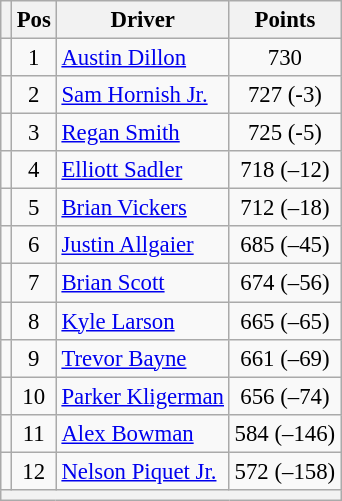<table class="wikitable" style="font-size: 95%;">
<tr>
<th></th>
<th>Pos</th>
<th>Driver</th>
<th>Points</th>
</tr>
<tr>
<td align="left"></td>
<td style="text-align:center;">1</td>
<td><a href='#'>Austin Dillon</a></td>
<td style="text-align:center;">730</td>
</tr>
<tr>
<td align="left"></td>
<td style="text-align:center;">2</td>
<td><a href='#'>Sam Hornish Jr.</a></td>
<td style="text-align:center;">727 (-3)</td>
</tr>
<tr>
<td align="left"></td>
<td style="text-align:center;">3</td>
<td><a href='#'>Regan Smith</a></td>
<td style="text-align:center;">725 (-5)</td>
</tr>
<tr>
<td align="left"></td>
<td style="text-align:center;">4</td>
<td><a href='#'>Elliott Sadler</a></td>
<td style="text-align:center;">718 (–12)</td>
</tr>
<tr>
<td align="left"></td>
<td style="text-align:center;">5</td>
<td><a href='#'>Brian Vickers</a></td>
<td style="text-align:center;">712 (–18)</td>
</tr>
<tr>
<td align="left"></td>
<td style="text-align:center;">6</td>
<td><a href='#'>Justin Allgaier</a></td>
<td style="text-align:center;">685 (–45)</td>
</tr>
<tr>
<td align="left"></td>
<td style="text-align:center;">7</td>
<td><a href='#'>Brian Scott</a></td>
<td style="text-align:center;">674 (–56)</td>
</tr>
<tr>
<td align="left"></td>
<td style="text-align:center;">8</td>
<td><a href='#'>Kyle Larson</a></td>
<td style="text-align:center;">665 (–65)</td>
</tr>
<tr>
<td align="left"></td>
<td style="text-align:center;">9</td>
<td><a href='#'>Trevor Bayne</a></td>
<td style="text-align:center;">661 (–69)</td>
</tr>
<tr>
<td align="left"></td>
<td style="text-align:center;">10</td>
<td><a href='#'>Parker Kligerman</a></td>
<td style="text-align:center;">656 (–74)</td>
</tr>
<tr>
<td align="left"></td>
<td style="text-align:center;">11</td>
<td><a href='#'>Alex Bowman</a></td>
<td style="text-align:center;">584 (–146)</td>
</tr>
<tr>
<td align="left"></td>
<td style="text-align:center;">12</td>
<td><a href='#'>Nelson Piquet Jr.</a></td>
<td style="text-align:center;">572 (–158)</td>
</tr>
<tr class="sortbottom">
<th colspan="9"></th>
</tr>
</table>
